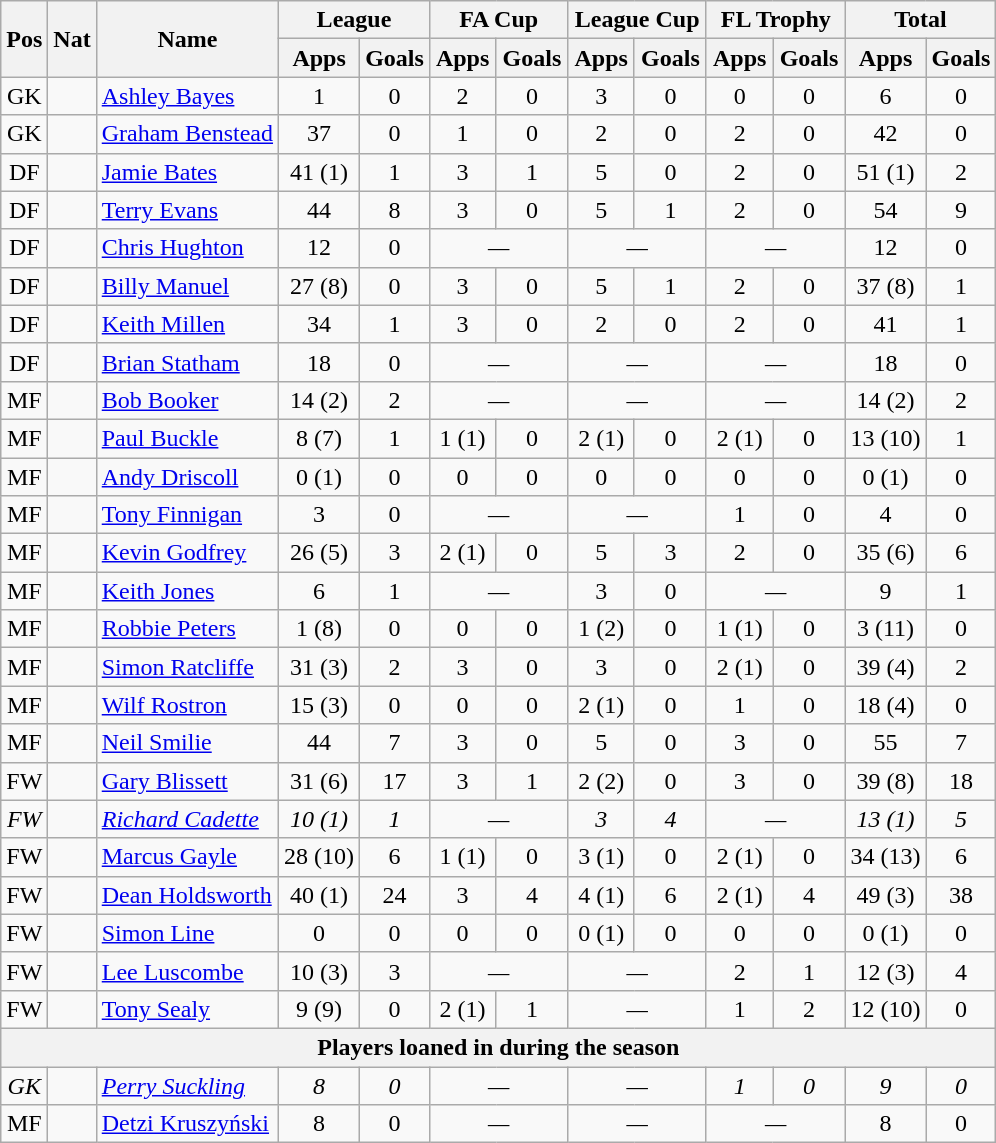<table class="wikitable" style="text-align:center">
<tr>
<th rowspan="2">Pos</th>
<th rowspan="2">Nat</th>
<th rowspan="2">Name</th>
<th colspan="2" style="width:85px;">League</th>
<th colspan="2" style="width:85px;">FA Cup</th>
<th colspan="2" style="width:85px;">League Cup</th>
<th colspan="2" style="width:85px;">FL Trophy</th>
<th colspan="2" style="width:85px;">Total</th>
</tr>
<tr>
<th>Apps</th>
<th>Goals</th>
<th>Apps</th>
<th>Goals</th>
<th>Apps</th>
<th>Goals</th>
<th>Apps</th>
<th>Goals</th>
<th>Apps</th>
<th>Goals</th>
</tr>
<tr>
<td>GK</td>
<td></td>
<td style="text-align:left;"><a href='#'>Ashley Bayes</a></td>
<td>1</td>
<td>0</td>
<td>2</td>
<td>0</td>
<td>3</td>
<td>0</td>
<td>0</td>
<td>0</td>
<td>6</td>
<td>0</td>
</tr>
<tr>
<td>GK</td>
<td></td>
<td style="text-align:left;"><a href='#'>Graham Benstead</a></td>
<td>37</td>
<td>0</td>
<td>1</td>
<td>0</td>
<td>2</td>
<td>0</td>
<td>2</td>
<td>0</td>
<td>42</td>
<td>0</td>
</tr>
<tr>
<td>DF</td>
<td></td>
<td style="text-align:left;"><a href='#'>Jamie Bates</a></td>
<td>41 (1)</td>
<td>1</td>
<td>3</td>
<td>1</td>
<td>5</td>
<td>0</td>
<td>2</td>
<td>0</td>
<td>51 (1)</td>
<td>2</td>
</tr>
<tr>
<td>DF</td>
<td></td>
<td style="text-align:left;"><a href='#'>Terry Evans</a></td>
<td>44</td>
<td>8</td>
<td>3</td>
<td>0</td>
<td>5</td>
<td>1</td>
<td>2</td>
<td>0</td>
<td>54</td>
<td>9</td>
</tr>
<tr>
<td>DF</td>
<td></td>
<td style="text-align:left;"><a href='#'>Chris Hughton</a></td>
<td>12</td>
<td>0</td>
<td colspan="2"><em>—</em></td>
<td colspan="2"><em>—</em></td>
<td colspan="2"><em>—</em></td>
<td>12</td>
<td>0</td>
</tr>
<tr>
<td>DF</td>
<td></td>
<td style="text-align:left;"><a href='#'>Billy Manuel</a></td>
<td>27 (8)</td>
<td>0</td>
<td>3</td>
<td>0</td>
<td>5</td>
<td>1</td>
<td>2</td>
<td>0</td>
<td>37 (8)</td>
<td>1</td>
</tr>
<tr>
<td>DF</td>
<td></td>
<td style="text-align:left;"><a href='#'>Keith Millen</a></td>
<td>34</td>
<td>1</td>
<td>3</td>
<td>0</td>
<td>2</td>
<td>0</td>
<td>2</td>
<td>0</td>
<td>41</td>
<td>1</td>
</tr>
<tr>
<td>DF</td>
<td></td>
<td style="text-align:left;"><a href='#'>Brian Statham</a></td>
<td>18</td>
<td>0</td>
<td colspan="2"><em>—</em></td>
<td colspan="2"><em>—</em></td>
<td colspan="2"><em>—</em></td>
<td>18</td>
<td>0</td>
</tr>
<tr>
<td>MF</td>
<td></td>
<td style="text-align:left;"><a href='#'>Bob Booker</a></td>
<td>14 (2)</td>
<td>2</td>
<td colspan="2"><em>—</em></td>
<td colspan="2"><em>—</em></td>
<td colspan="2"><em>—</em></td>
<td>14 (2)</td>
<td>2</td>
</tr>
<tr>
<td>MF</td>
<td></td>
<td style="text-align:left;"><a href='#'>Paul Buckle</a></td>
<td>8 (7)</td>
<td>1</td>
<td>1 (1)</td>
<td>0</td>
<td>2 (1)</td>
<td>0</td>
<td>2 (1)</td>
<td>0</td>
<td>13 (10)</td>
<td>1</td>
</tr>
<tr>
<td>MF</td>
<td></td>
<td style="text-align:left;"><a href='#'>Andy Driscoll</a></td>
<td>0 (1)</td>
<td>0</td>
<td>0</td>
<td>0</td>
<td>0</td>
<td>0</td>
<td>0</td>
<td>0</td>
<td>0 (1)</td>
<td>0</td>
</tr>
<tr>
<td>MF</td>
<td></td>
<td style="text-align:left;"><a href='#'>Tony Finnigan</a></td>
<td>3</td>
<td>0</td>
<td colspan="2"><em>—</em></td>
<td colspan="2"><em>—</em></td>
<td>1</td>
<td>0</td>
<td>4</td>
<td>0</td>
</tr>
<tr>
<td>MF</td>
<td></td>
<td style="text-align:left;"><a href='#'>Kevin Godfrey</a></td>
<td>26 (5)</td>
<td>3</td>
<td>2 (1)</td>
<td>0</td>
<td>5</td>
<td>3</td>
<td>2</td>
<td>0</td>
<td>35 (6)</td>
<td>6</td>
</tr>
<tr>
<td>MF</td>
<td></td>
<td style="text-align:left;"><a href='#'>Keith Jones</a></td>
<td>6</td>
<td>1</td>
<td colspan="2"><em>—</em></td>
<td>3</td>
<td>0</td>
<td colspan="2"><em>—</em></td>
<td>9</td>
<td>1</td>
</tr>
<tr>
<td>MF</td>
<td><em></em></td>
<td style="text-align:left;"><a href='#'>Robbie Peters</a></td>
<td>1 (8)</td>
<td>0</td>
<td>0</td>
<td>0</td>
<td>1 (2)</td>
<td>0</td>
<td>1 (1)</td>
<td>0</td>
<td>3 (11)</td>
<td>0</td>
</tr>
<tr>
<td>MF</td>
<td></td>
<td style="text-align:left;"><a href='#'>Simon Ratcliffe</a></td>
<td>31 (3)</td>
<td>2</td>
<td>3</td>
<td>0</td>
<td>3</td>
<td>0</td>
<td>2 (1)</td>
<td>0</td>
<td>39 (4)</td>
<td>2</td>
</tr>
<tr>
<td>MF</td>
<td></td>
<td style="text-align:left;"><a href='#'>Wilf Rostron</a></td>
<td>15 (3)</td>
<td>0</td>
<td>0</td>
<td>0</td>
<td>2 (1)</td>
<td>0</td>
<td>1</td>
<td>0</td>
<td>18 (4)</td>
<td>0</td>
</tr>
<tr>
<td>MF</td>
<td></td>
<td style="text-align:left;"><a href='#'>Neil Smilie</a></td>
<td>44</td>
<td>7</td>
<td>3</td>
<td>0</td>
<td>5</td>
<td>0</td>
<td>3</td>
<td>0</td>
<td>55</td>
<td>7</td>
</tr>
<tr>
<td>FW</td>
<td></td>
<td style="text-align:left;"><a href='#'>Gary Blissett</a></td>
<td>31 (6)</td>
<td>17</td>
<td>3</td>
<td>1</td>
<td>2 (2)</td>
<td>0</td>
<td>3</td>
<td>0</td>
<td>39 (8)</td>
<td>18</td>
</tr>
<tr>
<td><em>FW</em></td>
<td><em></em></td>
<td style="text-align:left;"><em><a href='#'>Richard Cadette</a></em></td>
<td><em>10 (1)</em></td>
<td><em>1</em></td>
<td colspan="2"><em>—</em></td>
<td><em>3</em></td>
<td><em>4</em></td>
<td colspan="2"><em>—</em></td>
<td><em>13 (1)</em></td>
<td><em>5</em></td>
</tr>
<tr>
<td>FW</td>
<td></td>
<td style="text-align:left;"><a href='#'>Marcus Gayle</a></td>
<td>28 (10)</td>
<td>6</td>
<td>1 (1)</td>
<td>0</td>
<td>3 (1)</td>
<td>0</td>
<td>2 (1)</td>
<td>0</td>
<td>34 (13)</td>
<td>6</td>
</tr>
<tr>
<td>FW</td>
<td></td>
<td style="text-align:left;"><a href='#'>Dean Holdsworth</a></td>
<td>40 (1)</td>
<td>24</td>
<td>3</td>
<td>4</td>
<td>4 (1)</td>
<td>6</td>
<td>2 (1)</td>
<td>4</td>
<td>49 (3)</td>
<td>38</td>
</tr>
<tr>
<td>FW</td>
<td></td>
<td style="text-align:left;"><a href='#'>Simon Line</a></td>
<td>0</td>
<td>0</td>
<td>0</td>
<td>0</td>
<td>0 (1)</td>
<td>0</td>
<td>0</td>
<td>0</td>
<td>0 (1)</td>
<td>0</td>
</tr>
<tr>
<td>FW</td>
<td><em></em></td>
<td style="text-align:left;"><a href='#'>Lee Luscombe</a></td>
<td>10 (3)</td>
<td>3</td>
<td colspan="2"><em>—</em></td>
<td colspan="2"><em>—</em></td>
<td>2</td>
<td>1</td>
<td>12 (3)</td>
<td>4</td>
</tr>
<tr>
<td>FW</td>
<td></td>
<td style="text-align:left;"><a href='#'>Tony Sealy</a></td>
<td>9 (9)</td>
<td>0</td>
<td>2 (1)</td>
<td>1</td>
<td colspan="2"><em>—</em></td>
<td>1</td>
<td>2</td>
<td>12 (10)</td>
<td>0</td>
</tr>
<tr>
<th colspan="13">Players loaned in during the season</th>
</tr>
<tr>
<td><em>GK</em></td>
<td><em></em></td>
<td style="text-align:left;"><em><a href='#'>Perry Suckling</a></em></td>
<td><em>8</em></td>
<td><em>0</em></td>
<td colspan="2"><em>—</em></td>
<td colspan="2"><em>—</em></td>
<td><em>1</em></td>
<td><em>0</em></td>
<td><em>9</em></td>
<td><em>0</em></td>
</tr>
<tr>
<td>MF</td>
<td></td>
<td style="text-align:left;"><a href='#'>Detzi Kruszyński</a></td>
<td>8</td>
<td>0</td>
<td colspan="2"><em>—</em></td>
<td colspan="2"><em>—</em></td>
<td colspan="2"><em>—</em></td>
<td>8</td>
<td>0</td>
</tr>
</table>
